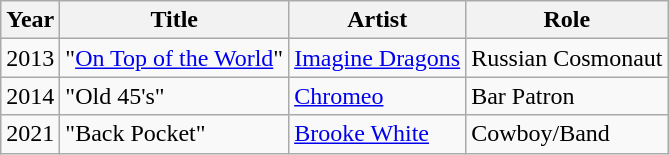<table class="wikitable sortable">
<tr>
<th>Year</th>
<th>Title</th>
<th>Artist</th>
<th>Role</th>
</tr>
<tr>
<td>2013</td>
<td>"<a href='#'>On Top of the World</a>"</td>
<td><a href='#'>Imagine Dragons</a></td>
<td>Russian Cosmonaut</td>
</tr>
<tr>
<td>2014</td>
<td>"Old 45's"</td>
<td><a href='#'>Chromeo</a></td>
<td>Bar Patron</td>
</tr>
<tr>
<td>2021</td>
<td>"Back Pocket"</td>
<td><a href='#'>Brooke White</a></td>
<td>Cowboy/Band</td>
</tr>
</table>
